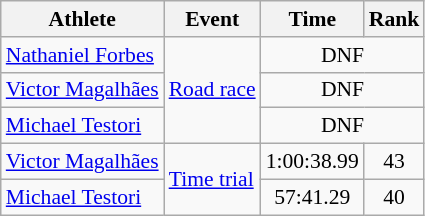<table class=wikitable style="font-size:90%;">
<tr>
<th>Athlete</th>
<th>Event</th>
<th>Time</th>
<th>Rank</th>
</tr>
<tr align=center>
<td align=left><a href='#'>Nathaniel Forbes</a></td>
<td align=left rowspan=3><a href='#'>Road race</a></td>
<td colspan=2>DNF</td>
</tr>
<tr align=center>
<td align=left><a href='#'>Victor Magalhães</a></td>
<td colspan=2>DNF</td>
</tr>
<tr align=center>
<td align=left><a href='#'>Michael Testori</a></td>
<td colspan=2>DNF</td>
</tr>
<tr align=center>
<td align=left><a href='#'>Victor Magalhães</a></td>
<td align=left rowspan=2><a href='#'>Time trial</a></td>
<td>1:00:38.99</td>
<td>43</td>
</tr>
<tr align=center>
<td align=left><a href='#'>Michael Testori</a></td>
<td>57:41.29</td>
<td>40</td>
</tr>
</table>
